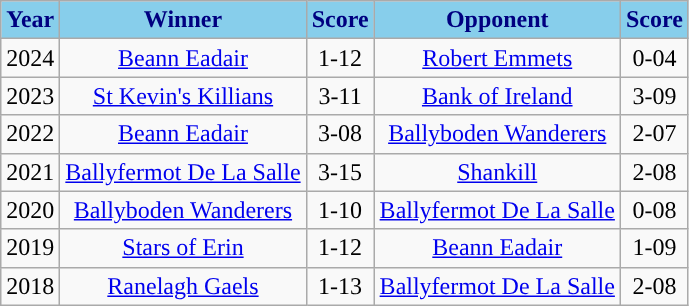<table class="wikitable" style="text-align:center;">
<tr>
<th style="background:skyblue;color:navy;">Year</th>
<th style="background:skyblue;color:navy;">Winner</th>
<th style="background:skyblue;color:navy;">Score</th>
<th style="background:skyblue;color:navy;">Opponent</th>
<th style="background:skyblue;color:navy;">Score</th>
</tr>
<tr>
<td>2024</td>
<td><a href='#'>Beann Eadair</a></td>
<td>1-12</td>
<td><a href='#'>Robert Emmets</a></td>
<td>0-04</td>
</tr>
<tr>
<td>2023</td>
<td><a href='#'>St Kevin's Killians</a></td>
<td>3-11</td>
<td><a href='#'>Bank of Ireland</a></td>
<td>3-09</td>
</tr>
<tr>
<td>2022</td>
<td><a href='#'>Beann Eadair</a></td>
<td>3-08</td>
<td><a href='#'>Ballyboden Wanderers</a></td>
<td>2-07</td>
</tr>
<tr>
<td>2021</td>
<td><a href='#'>Ballyfermot De La Salle</a></td>
<td>3-15</td>
<td><a href='#'>Shankill</a></td>
<td>2-08</td>
</tr>
<tr>
<td>2020</td>
<td><a href='#'>Ballyboden Wanderers</a></td>
<td>1-10</td>
<td><a href='#'>Ballyfermot De La Salle</a></td>
<td>0-08</td>
</tr>
<tr>
<td>2019</td>
<td><a href='#'>Stars of Erin</a></td>
<td>1-12</td>
<td><a href='#'>Beann Eadair</a></td>
<td>1-09</td>
</tr>
<tr>
<td>2018</td>
<td><a href='#'>Ranelagh Gaels</a></td>
<td>1-13</td>
<td><a href='#'>Ballyfermot De La Salle</a></td>
<td>2-08</td>
</tr>
</table>
